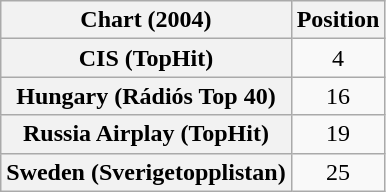<table class="wikitable sortable plainrowheaders" style="text-align:center">
<tr>
<th>Chart (2004)</th>
<th>Position</th>
</tr>
<tr>
<th scope="row">CIS (TopHit)</th>
<td>4</td>
</tr>
<tr>
<th scope="row">Hungary (Rádiós Top 40)</th>
<td>16</td>
</tr>
<tr>
<th scope="row">Russia Airplay (TopHit)</th>
<td>19</td>
</tr>
<tr>
<th scope="row">Sweden (Sverigetopplistan)</th>
<td>25</td>
</tr>
</table>
